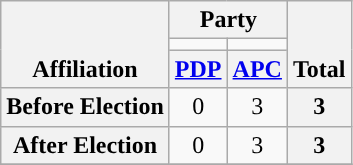<table class=wikitable style="text-align:center">
<tr style="vertical-align:bottom;">
<th rowspan=3>Affiliation</th>
<th colspan=2>Party</th>
<th rowspan=3>Total</th>
</tr>
<tr>
<td style="background-color:"></td>
<td style="background-color:"></td>
</tr>
<tr>
<th><a href='#'>PDP</a></th>
<th><a href='#'>APC</a></th>
</tr>
<tr>
<th>Before Election</th>
<td>0</td>
<td>3</td>
<th>3</th>
</tr>
<tr>
<th>After Election</th>
<td>0</td>
<td>3</td>
<th>3</th>
</tr>
<tr>
</tr>
</table>
